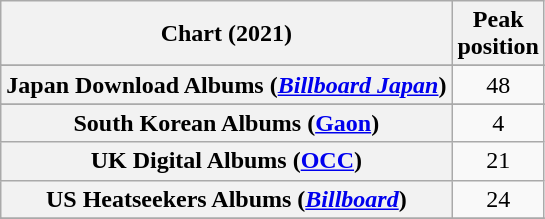<table class="wikitable sortable plainrowheaders" style="text-align:center">
<tr>
<th scope="col">Chart (2021)</th>
<th scope="col">Peak<br>position</th>
</tr>
<tr>
</tr>
<tr>
<th scope="row">Japan Download Albums (<em><a href='#'>Billboard Japan</a></em>)</th>
<td>48</td>
</tr>
<tr>
</tr>
<tr>
<th scope="row">South Korean Albums (<a href='#'>Gaon</a>)</th>
<td>4</td>
</tr>
<tr>
<th scope="row">UK Digital Albums (<a href='#'>OCC</a>)</th>
<td>21</td>
</tr>
<tr>
<th scope="row">US Heatseekers Albums (<em><a href='#'>Billboard</a></em>)</th>
<td>24</td>
</tr>
<tr>
</tr>
<tr>
</tr>
</table>
